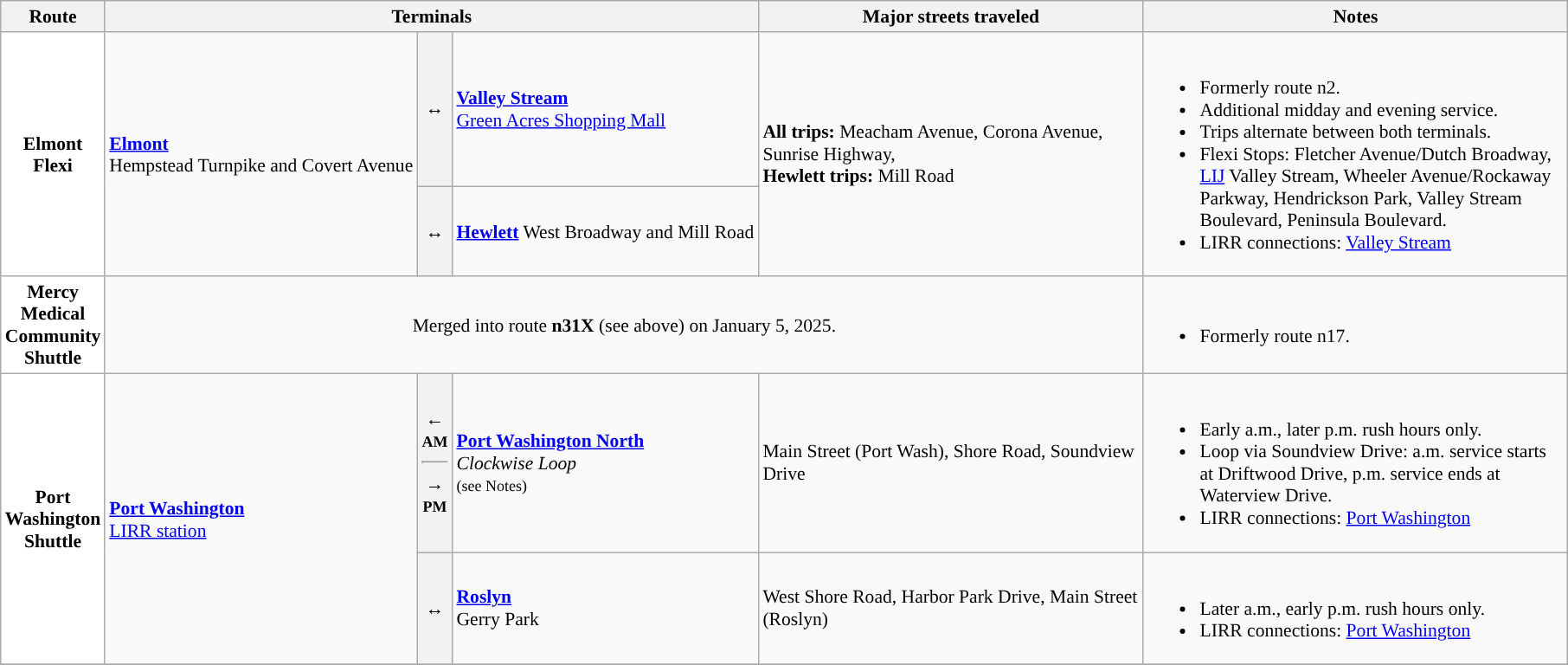<table class=wikitable style="font-size: 90%;" |>
<tr>
<th>Route</th>
<th colspan=3>Terminals</th>
<th style="width:290px;">Major streets traveled</th>
<th style="width:320px;">Notes</th>
</tr>
<tr>
<td rowspan=2 style="background:white; color:black; text-align:center;"><div><strong>Elmont<br>Flexi</strong></div></td>
<td rowspan=2><strong><a href='#'>Elmont</a></strong><br>Hempstead Turnpike and Covert Avenue</td>
<th><span>↔</span></th>
<td><strong><a href='#'>Valley Stream</a></strong><br><a href='#'>Green Acres Shopping Mall</a></td>
<td rowspan=2><strong>All trips:</strong> Meacham Avenue, Corona Avenue, Sunrise Highway,<br><strong>Hewlett trips:</strong> Mill Road</td>
<td rowspan=2><br><ul><li>Formerly route n2.</li><li>Additional midday and evening service.</li><li>Trips alternate between both terminals.</li><li>Flexi Stops:  Fletcher Avenue/Dutch Broadway, <a href='#'>LIJ</a> Valley Stream, Wheeler Avenue/Rockaway Parkway, Hendrickson Park, Valley Stream Boulevard, Peninsula Boulevard.</li><li>LIRR connections: <a href='#'>Valley Stream</a></li></ul></td>
</tr>
<tr>
<th><span>↔</span></th>
<td><strong><a href='#'>Hewlett</a></strong> West Broadway and Mill Road</td>
</tr>
<tr>
<td style="text-align:center; background:white; color:black; vertical-align:top;"><div><strong>Mercy<br>Medical<br>Community<br>Shuttle</strong></div></td>
<td colspan=4 style="text-align:center;">Merged into route <strong>n31X</strong> (see above) on January 5, 2025.</td>
<td><br><ul><li>Formerly route n17.</li></ul></td>
</tr>
<tr>
<td rowspan=2 style="text-align:center; background:white; color:black;"><div><strong>Port<br>Washington<br>Shuttle</strong></div></td>
<td rowspan =2><strong><a href='#'>Port Washington</a></strong><br><a href='#'>LIRR station</a></td>
<th><span>←</span><br><small>AM</small><hr><span>→</span><br><small>PM</small></th>
<td><strong><a href='#'>Port Washington North</a></strong><br><em>Clockwise Loop</em><br><small>(see Notes)</small></td>
<td>Main Street (Port Wash), Shore Road, Soundview Drive</td>
<td><br><ul><li>Early a.m., later p.m. rush hours only.</li><li>Loop via Soundview Drive: a.m. service starts at Driftwood Drive, p.m. service ends at Waterview Drive.</li><li>LIRR connections: <a href='#'>Port Washington</a></li></ul></td>
</tr>
<tr>
<th><span>↔</span></th>
<td><strong><a href='#'>Roslyn</a></strong><br>Gerry Park</td>
<td>West Shore Road, Harbor Park Drive, Main Street (Roslyn)</td>
<td><br><ul><li>Later a.m., early p.m. rush hours only.</li><li>LIRR connections: <a href='#'>Port Washington</a></li></ul></td>
</tr>
<tr>
</tr>
</table>
